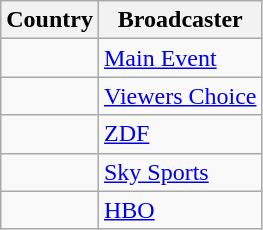<table class="wikitable">
<tr>
<th align=center>Country</th>
<th align=center>Broadcaster</th>
</tr>
<tr>
<td></td>
<td><a href='#'>Main Event</a></td>
</tr>
<tr>
<td></td>
<td><a href='#'>Viewers Choice</a></td>
</tr>
<tr>
<td></td>
<td><a href='#'>ZDF</a></td>
</tr>
<tr>
<td></td>
<td><a href='#'>Sky Sports</a></td>
</tr>
<tr>
<td></td>
<td><a href='#'>HBO</a></td>
</tr>
</table>
